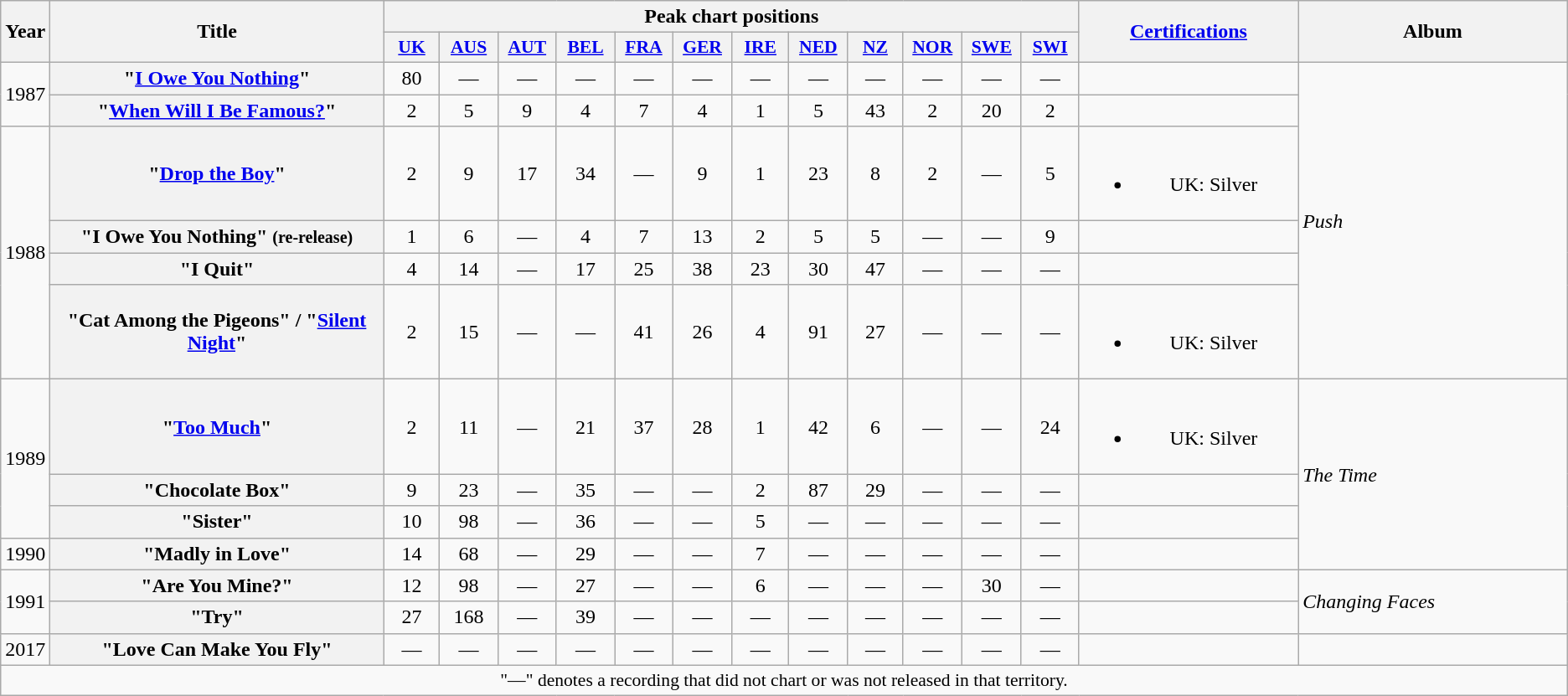<table class="wikitable plainrowheaders" style="text-align:center;">
<tr>
<th rowspan="2">Year</th>
<th rowspan="2" style="width:20em;">Title</th>
<th colspan="12">Peak chart positions</th>
<th rowspan="2" style="width:12em;"><a href='#'>Certifications</a></th>
<th rowspan="2" style="width:16em;">Album</th>
</tr>
<tr>
<th scope="col" style="width:3em;font-size:90%;"><a href='#'>UK</a><br></th>
<th scope="col" style="width:3em;font-size:90%;"><a href='#'>AUS</a><br></th>
<th scope="col" style="width:3em;font-size:90%;"><a href='#'>AUT</a><br></th>
<th scope="col" style="width:3em;font-size:90%;"><a href='#'>BEL</a><br></th>
<th scope="col" style="width:3em;font-size:90%;"><a href='#'>FRA</a><br></th>
<th scope="col" style="width:3em;font-size:90%;"><a href='#'>GER</a><br></th>
<th scope="col" style="width:3em;font-size:90%;"><a href='#'>IRE</a><br></th>
<th scope="col" style="width:3em;font-size:90%;"><a href='#'>NED</a><br></th>
<th scope="col" style="width:3em;font-size:90%;"><a href='#'>NZ</a><br></th>
<th scope="col" style="width:3em;font-size:90%;"><a href='#'>NOR</a><br></th>
<th scope="col" style="width:3em;font-size:90%;"><a href='#'>SWE</a><br></th>
<th scope="col" style="width:3em;font-size:90%;"><a href='#'>SWI</a><br></th>
</tr>
<tr>
<td rowspan="2">1987</td>
<th scope="row">"<a href='#'>I Owe You Nothing</a>"</th>
<td>80</td>
<td>—</td>
<td>—</td>
<td>—</td>
<td>—</td>
<td>—</td>
<td>—</td>
<td>—</td>
<td>—</td>
<td>—</td>
<td>—</td>
<td>—</td>
<td></td>
<td style="text-align:left;" rowspan="6"><em>Push</em></td>
</tr>
<tr>
<th scope="row">"<a href='#'>When Will I Be Famous?</a>"</th>
<td>2</td>
<td>5</td>
<td>9</td>
<td>4</td>
<td>7</td>
<td>4</td>
<td>1</td>
<td>5</td>
<td>43</td>
<td>2</td>
<td>20</td>
<td>2</td>
<td></td>
</tr>
<tr>
<td rowspan="4">1988</td>
<th scope="row">"<a href='#'>Drop the Boy</a>"</th>
<td>2</td>
<td>9</td>
<td>17</td>
<td>34</td>
<td>—</td>
<td>9</td>
<td>1</td>
<td>23</td>
<td>8</td>
<td>2</td>
<td>—</td>
<td>5</td>
<td><br><ul><li>UK: Silver</li></ul></td>
</tr>
<tr>
<th scope="row">"I Owe You Nothing" <small>(re-release)</small></th>
<td>1</td>
<td>6</td>
<td>—</td>
<td>4</td>
<td>7</td>
<td>13</td>
<td>2</td>
<td>5</td>
<td>5</td>
<td>—</td>
<td>—</td>
<td>9</td>
<td></td>
</tr>
<tr>
<th scope="row">"I Quit"</th>
<td>4</td>
<td>14</td>
<td>—</td>
<td>17</td>
<td>25</td>
<td>38</td>
<td>23</td>
<td>30</td>
<td>47</td>
<td>—</td>
<td>—</td>
<td>—</td>
<td></td>
</tr>
<tr>
<th scope="row">"Cat Among the Pigeons" / "<a href='#'>Silent Night</a>"</th>
<td>2</td>
<td>15</td>
<td>—</td>
<td>—</td>
<td>41</td>
<td>26</td>
<td>4</td>
<td>91</td>
<td>27</td>
<td>—</td>
<td>—</td>
<td>—</td>
<td><br><ul><li>UK: Silver</li></ul></td>
</tr>
<tr>
<td rowspan="3">1989</td>
<th scope="row">"<a href='#'>Too Much</a>"</th>
<td>2</td>
<td>11</td>
<td>—</td>
<td>21</td>
<td>37</td>
<td>28</td>
<td>1</td>
<td>42</td>
<td>6</td>
<td>—</td>
<td>—</td>
<td>24</td>
<td><br><ul><li>UK: Silver</li></ul></td>
<td style="text-align:left;" rowspan="4"><em>The Time</em></td>
</tr>
<tr>
<th scope="row">"Chocolate Box"</th>
<td>9</td>
<td>23</td>
<td>—</td>
<td>35</td>
<td>—</td>
<td>—</td>
<td>2</td>
<td>87</td>
<td>29</td>
<td>—</td>
<td>—</td>
<td>—</td>
<td></td>
</tr>
<tr>
<th scope="row">"Sister"</th>
<td>10</td>
<td>98</td>
<td>—</td>
<td>36</td>
<td>—</td>
<td>—</td>
<td>5</td>
<td>—</td>
<td>—</td>
<td>—</td>
<td>—</td>
<td>—</td>
<td></td>
</tr>
<tr>
<td>1990</td>
<th scope="row">"Madly in Love"</th>
<td>14</td>
<td>68</td>
<td>—</td>
<td>29</td>
<td>—</td>
<td>—</td>
<td>7</td>
<td>—</td>
<td>—</td>
<td>—</td>
<td>—</td>
<td>—</td>
<td></td>
</tr>
<tr>
<td rowspan="2">1991</td>
<th scope="row">"Are You Mine?"</th>
<td>12</td>
<td>98</td>
<td>—</td>
<td>27</td>
<td>—</td>
<td>—</td>
<td>6</td>
<td>—</td>
<td>—</td>
<td>—</td>
<td>30</td>
<td>—</td>
<td></td>
<td style="text-align:left;" rowspan="2"><em>Changing Faces</em></td>
</tr>
<tr>
<th scope="row">"Try"</th>
<td>27</td>
<td>168</td>
<td>—</td>
<td>39</td>
<td>—</td>
<td>—</td>
<td>—</td>
<td>—</td>
<td>—</td>
<td>—</td>
<td>—</td>
<td>—</td>
<td></td>
</tr>
<tr>
<td>2017</td>
<th scope="row">"Love Can Make You Fly"</th>
<td>—</td>
<td>—</td>
<td>—</td>
<td>—</td>
<td>—</td>
<td>—</td>
<td>—</td>
<td>—</td>
<td>—</td>
<td>—</td>
<td>—</td>
<td>—</td>
<td></td>
<td></td>
</tr>
<tr>
<td colspan="16" align="center" style="font-size:90%">"—" denotes a recording that did not chart or was not released in that territory.</td>
</tr>
</table>
